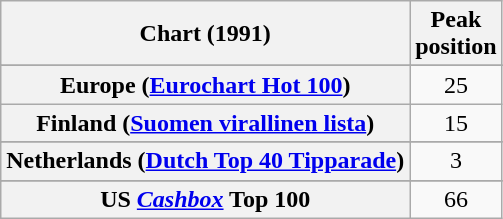<table class="wikitable sortable plainrowheaders" style="text-align:center">
<tr>
<th>Chart (1991)</th>
<th>Peak<br>position</th>
</tr>
<tr>
</tr>
<tr>
</tr>
<tr>
<th scope="row">Europe (<a href='#'>Eurochart Hot 100</a>)</th>
<td>25</td>
</tr>
<tr>
<th scope="row">Finland (<a href='#'>Suomen virallinen lista</a>)</th>
<td>15</td>
</tr>
<tr>
</tr>
<tr>
</tr>
<tr>
<th scope="row">Netherlands (<a href='#'>Dutch Top 40 Tipparade</a>)</th>
<td>3</td>
</tr>
<tr>
</tr>
<tr>
</tr>
<tr>
</tr>
<tr>
</tr>
<tr>
</tr>
<tr>
<th scope="row">US <a href='#'><em>Cashbox</em></a> Top 100</th>
<td align="center">66</td>
</tr>
</table>
